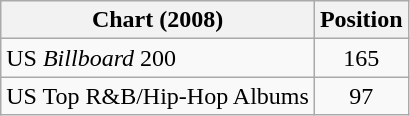<table class="wikitable">
<tr>
<th>Chart (2008)</th>
<th>Position</th>
</tr>
<tr>
<td>US <em>Billboard</em> 200</td>
<td style="text-align:center;">165</td>
</tr>
<tr>
<td>US Top R&B/Hip-Hop Albums</td>
<td style="text-align:center;">97</td>
</tr>
</table>
